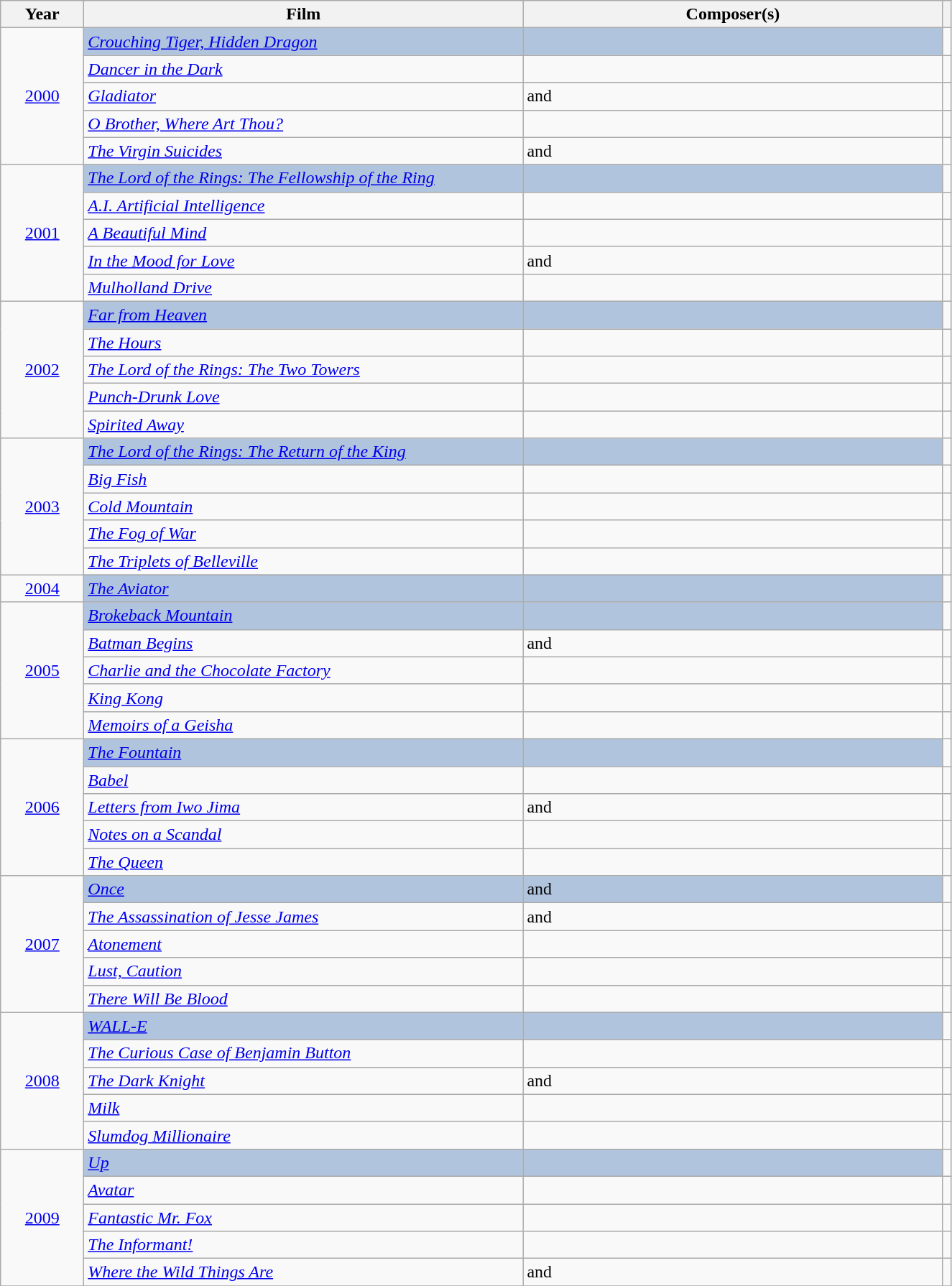<table class="wikitable sortable">
<tr>
<th scope="col" width="70">Year</th>
<th scope="col" width="400">Film</th>
<th scope="col" width="382">Composer(s)</th>
<th scope="col" class="unsortable"></th>
</tr>
<tr>
<td rowspan="5" style="text-align:center;"><a href='#'>2000</a></td>
<td style="background:#B0C4DE;"><em><a href='#'>Crouching Tiger, Hidden Dragon</a></em></td>
<td style="background:#B0C4DE;"></td>
<td align="center"></td>
</tr>
<tr>
<td><em><a href='#'>Dancer in the Dark</a></em></td>
<td></td>
<td align="center"></td>
</tr>
<tr>
<td><em><a href='#'>Gladiator</a></em></td>
<td> and </td>
<td align="center"></td>
</tr>
<tr>
<td><em><a href='#'>O Brother, Where Art Thou?</a></em></td>
<td></td>
<td align="center"></td>
</tr>
<tr>
<td><em><a href='#'>The Virgin Suicides</a></em></td>
<td> and </td>
<td align="center"></td>
</tr>
<tr>
<td rowspan="5" style="text-align:center;"><a href='#'>2001</a></td>
<td style="background:#B0C4DE;"><em><a href='#'>The Lord of the Rings: The Fellowship of the Ring</a></em></td>
<td style="background:#B0C4DE;"></td>
<td align="center"></td>
</tr>
<tr>
<td><em><a href='#'>A.I. Artificial Intelligence</a></em></td>
<td></td>
<td align="center"></td>
</tr>
<tr>
<td><em><a href='#'>A Beautiful Mind</a></em></td>
<td></td>
<td align="center"></td>
</tr>
<tr>
<td><em><a href='#'>In the Mood for Love</a></em></td>
<td> and </td>
<td align="center"></td>
</tr>
<tr>
<td><em><a href='#'>Mulholland Drive</a></em></td>
<td></td>
<td align="center"></td>
</tr>
<tr>
<td rowspan="5" style="text-align:center;"><a href='#'>2002</a></td>
<td style="background:#B0C4DE;"><em><a href='#'>Far from Heaven</a></em></td>
<td style="background:#B0C4DE;"></td>
<td align="center"></td>
</tr>
<tr>
<td><em><a href='#'>The Hours</a></em></td>
<td></td>
<td align="center"></td>
</tr>
<tr>
<td><em><a href='#'>The Lord of the Rings: The Two Towers</a></em></td>
<td></td>
<td align="center"></td>
</tr>
<tr>
<td><em><a href='#'>Punch-Drunk Love</a></em></td>
<td></td>
<td align="center"></td>
</tr>
<tr>
<td><em><a href='#'>Spirited Away</a></em></td>
<td></td>
<td align="center"></td>
</tr>
<tr>
<td rowspan="5" style="text-align:center;"><a href='#'>2003</a></td>
<td style="background:#B0C4DE;"><em><a href='#'>The Lord of the Rings: The Return of the King</a></em></td>
<td style="background:#B0C4DE;"></td>
<td align="center"></td>
</tr>
<tr>
<td><em><a href='#'>Big Fish</a></em></td>
<td></td>
<td align="center"></td>
</tr>
<tr>
<td><em><a href='#'>Cold Mountain</a></em></td>
<td></td>
<td align="center"></td>
</tr>
<tr>
<td><em><a href='#'>The Fog of War</a></em></td>
<td></td>
<td align="center"></td>
</tr>
<tr>
<td><em><a href='#'>The Triplets of Belleville</a></em></td>
<td></td>
<td align="center"></td>
</tr>
<tr>
<td style="text-align:center;"><a href='#'>2004</a></td>
<td style="background:#B0C4DE;"><em><a href='#'>The Aviator</a></em></td>
<td style="background:#B0C4DE;"></td>
<td align="center"></td>
</tr>
<tr>
<td rowspan="5" style="text-align:center;"><a href='#'>2005</a></td>
<td style="background:#B0C4DE;"><em><a href='#'>Brokeback Mountain</a></em></td>
<td style="background:#B0C4DE;"></td>
<td align="center"></td>
</tr>
<tr>
<td><em><a href='#'>Batman Begins</a></em></td>
<td> and </td>
<td align="center"></td>
</tr>
<tr>
<td><em><a href='#'>Charlie and the Chocolate Factory</a></em></td>
<td></td>
<td align="center"></td>
</tr>
<tr>
<td><em><a href='#'>King Kong</a></em></td>
<td></td>
<td align="center"></td>
</tr>
<tr>
<td><em><a href='#'>Memoirs of a Geisha</a></em></td>
<td></td>
<td align="center"></td>
</tr>
<tr>
<td rowspan="5" style="text-align:center;"><a href='#'>2006</a></td>
<td style="background:#B0C4DE;"><em><a href='#'>The Fountain</a></em></td>
<td style="background:#B0C4DE;"></td>
<td align="center"></td>
</tr>
<tr>
<td><em><a href='#'>Babel</a></em></td>
<td></td>
<td align="center"></td>
</tr>
<tr>
<td><em><a href='#'>Letters from Iwo Jima</a></em></td>
<td> and </td>
<td align="center"></td>
</tr>
<tr>
<td><em><a href='#'>Notes on a Scandal</a></em></td>
<td></td>
<td align="center"></td>
</tr>
<tr>
<td><em><a href='#'>The Queen</a></em></td>
<td></td>
<td align="center"></td>
</tr>
<tr>
<td rowspan="5" style="text-align:center;"><a href='#'>2007</a></td>
<td style="background:#B0C4DE;"><em><a href='#'>Once</a></em></td>
<td style="background:#B0C4DE;"> and </td>
<td align="center"></td>
</tr>
<tr>
<td><em><a href='#'>The Assassination of Jesse James</a></em></td>
<td> and </td>
<td align="center"></td>
</tr>
<tr>
<td><em><a href='#'>Atonement</a></em></td>
<td></td>
<td align="center"></td>
</tr>
<tr>
<td><em><a href='#'>Lust, Caution</a></em></td>
<td></td>
<td align="center"></td>
</tr>
<tr>
<td><em><a href='#'>There Will Be Blood</a></em></td>
<td></td>
<td align="center"></td>
</tr>
<tr>
<td rowspan="5" style="text-align:center;"><a href='#'>2008</a></td>
<td style="background:#B0C4DE;"><em><a href='#'>WALL-E</a></em></td>
<td style="background:#B0C4DE;"></td>
<td align="center"></td>
</tr>
<tr>
<td><em><a href='#'>The Curious Case of Benjamin Button</a></em></td>
<td></td>
<td align="center"></td>
</tr>
<tr>
<td><em><a href='#'>The Dark Knight</a></em></td>
<td> and </td>
<td align="center"></td>
</tr>
<tr>
<td><em><a href='#'>Milk</a></em></td>
<td></td>
<td align="center"></td>
</tr>
<tr>
<td><em><a href='#'>Slumdog Millionaire</a></em></td>
<td></td>
<td align="center"></td>
</tr>
<tr>
<td rowspan="5" style="text-align:center;"><a href='#'>2009</a></td>
<td style="background:#B0C4DE;"><em><a href='#'>Up</a></em></td>
<td style="background:#B0C4DE;"></td>
<td align="center"></td>
</tr>
<tr>
<td><em><a href='#'>Avatar</a></em></td>
<td></td>
<td align="center"></td>
</tr>
<tr>
<td><em><a href='#'>Fantastic Mr. Fox</a></em></td>
<td></td>
<td align="center"></td>
</tr>
<tr>
<td><em><a href='#'>The Informant!</a></em></td>
<td></td>
<td align="center"></td>
</tr>
<tr>
<td><em><a href='#'>Where the Wild Things Are</a></em></td>
<td> and </td>
<td align="center"></td>
</tr>
<tr>
</tr>
</table>
